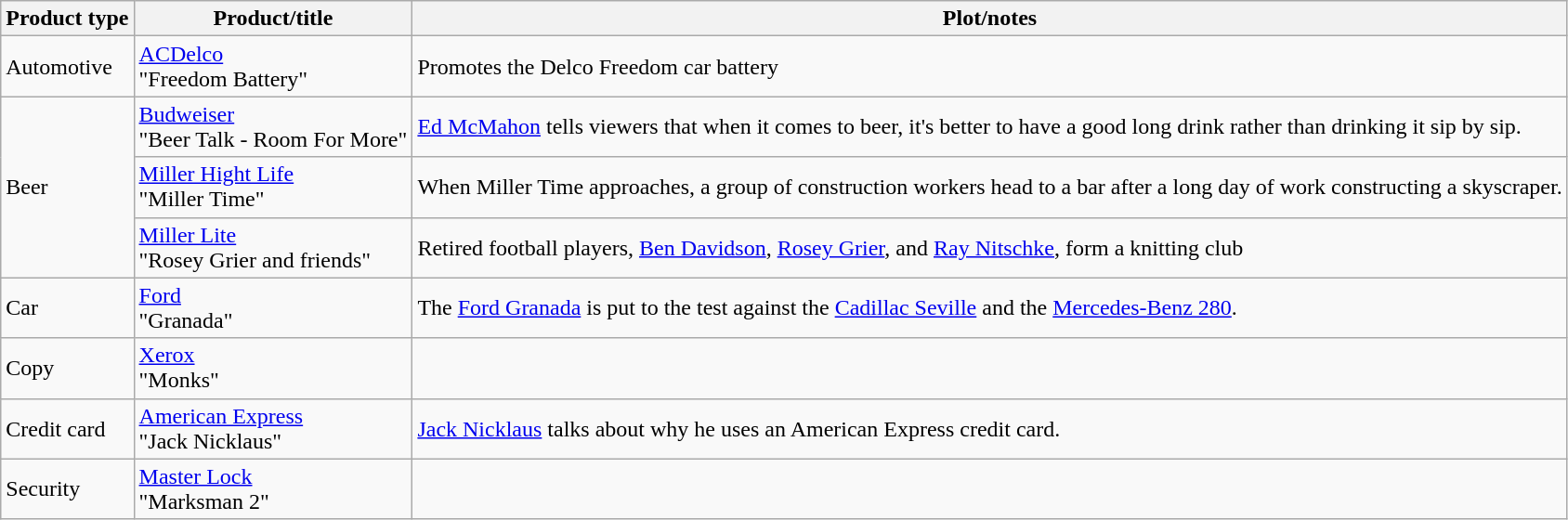<table class="wikitable">
<tr>
<th>Product type</th>
<th>Product/title</th>
<th>Plot/notes</th>
</tr>
<tr>
<td>Automotive</td>
<td><a href='#'>ACDelco</a><br>"Freedom Battery"</td>
<td>Promotes the Delco Freedom car battery</td>
</tr>
<tr>
<td rowspan="3">Beer</td>
<td><a href='#'>Budweiser</a><br>"Beer Talk - Room For More"</td>
<td><a href='#'>Ed McMahon</a> tells viewers that when it comes to beer, it's better to have a good long drink rather than drinking it sip by sip.</td>
</tr>
<tr>
<td><a href='#'>Miller Hight Life</a><br>"Miller Time"</td>
<td>When Miller Time approaches, a group of construction workers head to a bar after a long day of work constructing a skyscraper.</td>
</tr>
<tr>
<td><a href='#'>Miller Lite</a><br>"Rosey Grier and friends"</td>
<td>Retired football players, <a href='#'>Ben Davidson</a>, <a href='#'>Rosey Grier</a>, and <a href='#'>Ray Nitschke</a>, form a knitting club</td>
</tr>
<tr>
<td>Car</td>
<td><a href='#'>Ford</a><br>"Granada"</td>
<td>The <a href='#'>Ford Granada</a> is put to the test against the <a href='#'>Cadillac Seville</a> and the <a href='#'>Mercedes-Benz 280</a>.</td>
</tr>
<tr>
<td>Copy</td>
<td><a href='#'>Xerox</a><br>"Monks"</td>
<td></td>
</tr>
<tr>
<td>Credit card</td>
<td><a href='#'>American Express</a><br>"Jack Nicklaus"</td>
<td><a href='#'>Jack Nicklaus</a> talks about why he uses an American Express credit card.</td>
</tr>
<tr>
<td>Security</td>
<td><a href='#'>Master Lock</a><br>"Marksman 2"</td>
<td></td>
</tr>
</table>
